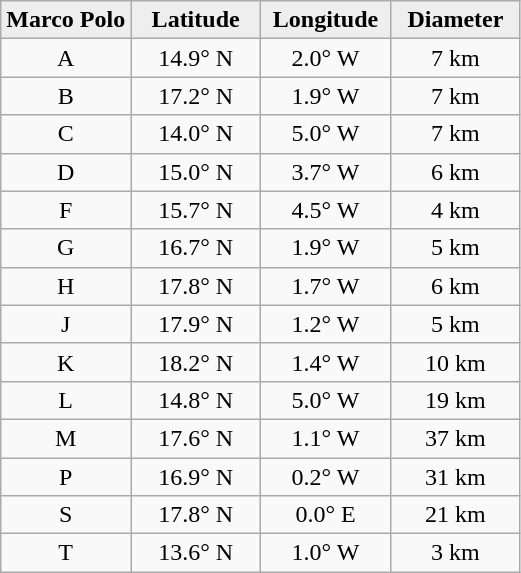<table class="wikitable">
<tr>
<th width="25%" style="background:#eeeeee;">Marco Polo</th>
<th width="25%" style="background:#eeeeee;">Latitude</th>
<th width="25%" style="background:#eeeeee;">Longitude</th>
<th width="25%" style="background:#eeeeee;">Diameter</th>
</tr>
<tr>
<td align="center">A</td>
<td align="center">14.9° N</td>
<td align="center">2.0° W</td>
<td align="center">7 km</td>
</tr>
<tr>
<td align="center">B</td>
<td align="center">17.2° N</td>
<td align="center">1.9° W</td>
<td align="center">7 km</td>
</tr>
<tr>
<td align="center">C</td>
<td align="center">14.0° N</td>
<td align="center">5.0° W</td>
<td align="center">7 km</td>
</tr>
<tr>
<td align="center">D</td>
<td align="center">15.0° N</td>
<td align="center">3.7° W</td>
<td align="center">6 km</td>
</tr>
<tr>
<td align="center">F</td>
<td align="center">15.7° N</td>
<td align="center">4.5° W</td>
<td align="center">4 km</td>
</tr>
<tr>
<td align="center">G</td>
<td align="center">16.7° N</td>
<td align="center">1.9° W</td>
<td align="center">5 km</td>
</tr>
<tr>
<td align="center">H</td>
<td align="center">17.8° N</td>
<td align="center">1.7° W</td>
<td align="center">6 km</td>
</tr>
<tr>
<td align="center">J</td>
<td align="center">17.9° N</td>
<td align="center">1.2° W</td>
<td align="center">5 km</td>
</tr>
<tr>
<td align="center">K</td>
<td align="center">18.2° N</td>
<td align="center">1.4° W</td>
<td align="center">10 km</td>
</tr>
<tr>
<td align="center">L</td>
<td align="center">14.8° N</td>
<td align="center">5.0° W</td>
<td align="center">19 km</td>
</tr>
<tr>
<td align="center">M</td>
<td align="center">17.6° N</td>
<td align="center">1.1° W</td>
<td align="center">37 km</td>
</tr>
<tr>
<td align="center">P</td>
<td align="center">16.9° N</td>
<td align="center">0.2° W</td>
<td align="center">31 km</td>
</tr>
<tr>
<td align="center">S</td>
<td align="center">17.8° N</td>
<td align="center">0.0° E</td>
<td align="center">21 km</td>
</tr>
<tr>
<td align="center">T</td>
<td align="center">13.6° N</td>
<td align="center">1.0° W</td>
<td align="center">3 km</td>
</tr>
</table>
